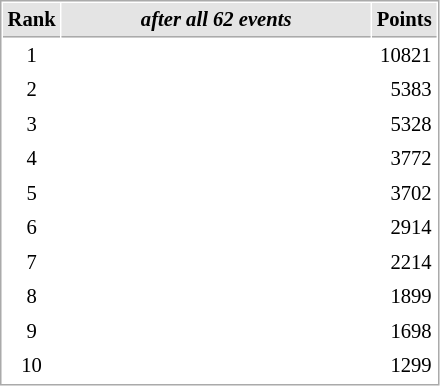<table cellspacing="1" cellpadding="3" style="border:1px solid #AAAAAA; font-size:86%;">
<tr bgcolor="#E4E4E4">
<th style="border-bottom:1px solid #AAAAAA" width=10>Rank</th>
<th style="border-bottom:1px solid #AAAAAA" width=200><em>after all 62 events</em></th>
<th style="border-bottom:1px solid #AAAAAA" width=20 align=right>Points</th>
</tr>
<tr>
<td align=center>1</td>
<td><strong></strong></td>
<td align=right>10821</td>
</tr>
<tr>
<td align=center>2</td>
<td></td>
<td align=right>5383</td>
</tr>
<tr>
<td align=center>3</td>
<td></td>
<td align=right>5328</td>
</tr>
<tr>
<td align=center>4</td>
<td></td>
<td align=right>3772</td>
</tr>
<tr>
<td align=center>5</td>
<td></td>
<td align=right>3702</td>
</tr>
<tr>
<td align=center>6</td>
<td></td>
<td align=right>2914</td>
</tr>
<tr>
<td align=center>7</td>
<td></td>
<td align=right>2214</td>
</tr>
<tr>
<td align=center>8</td>
<td></td>
<td align=right>1899</td>
</tr>
<tr>
<td align=center>9</td>
<td></td>
<td align=right>1698</td>
</tr>
<tr>
<td align=center>10</td>
<td></td>
<td align=right>1299</td>
</tr>
</table>
